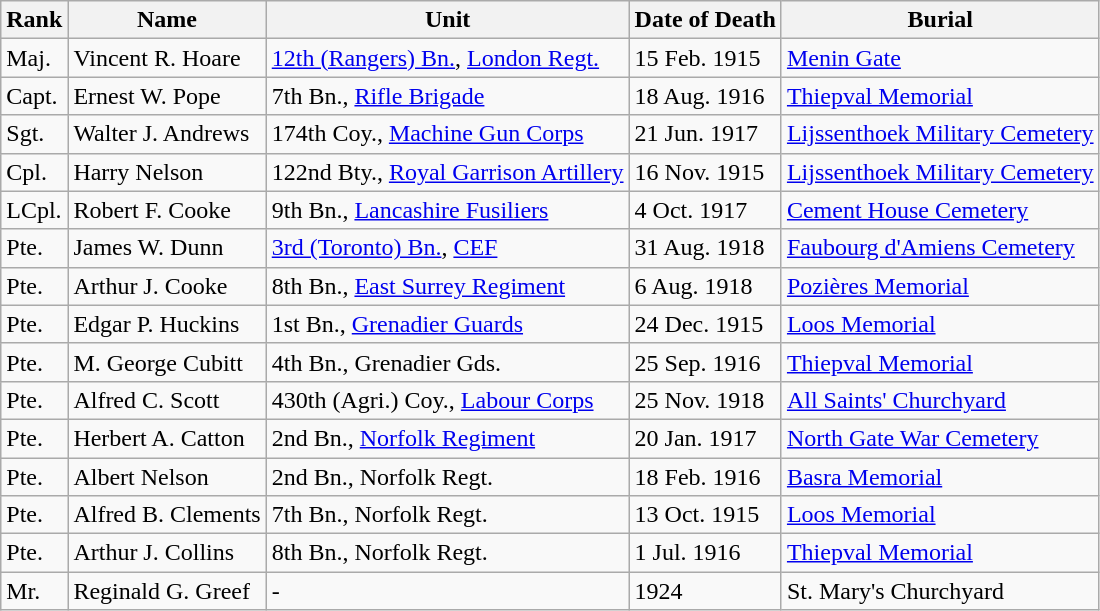<table class="wikitable">
<tr>
<th>Rank</th>
<th>Name</th>
<th>Unit</th>
<th>Date of Death</th>
<th>Burial</th>
</tr>
<tr>
<td>Maj.</td>
<td>Vincent R. Hoare</td>
<td><a href='#'>12th (Rangers) Bn.</a>, <a href='#'>London Regt.</a></td>
<td>15 Feb. 1915</td>
<td><a href='#'>Menin Gate</a></td>
</tr>
<tr>
<td>Capt.</td>
<td>Ernest W. Pope</td>
<td>7th Bn., <a href='#'>Rifle Brigade</a></td>
<td>18 Aug. 1916</td>
<td><a href='#'>Thiepval Memorial</a></td>
</tr>
<tr>
<td>Sgt.</td>
<td>Walter J. Andrews</td>
<td>174th Coy., <a href='#'>Machine Gun Corps</a></td>
<td>21 Jun. 1917</td>
<td><a href='#'>Lijssenthoek Military Cemetery</a></td>
</tr>
<tr>
<td>Cpl.</td>
<td>Harry Nelson</td>
<td>122nd Bty., <a href='#'>Royal Garrison Artillery</a></td>
<td>16 Nov. 1915</td>
<td><a href='#'>Lijssenthoek Military Cemetery</a></td>
</tr>
<tr>
<td>LCpl.</td>
<td>Robert F. Cooke</td>
<td>9th Bn., <a href='#'>Lancashire Fusiliers</a></td>
<td>4 Oct. 1917</td>
<td><a href='#'>Cement House Cemetery</a></td>
</tr>
<tr>
<td>Pte.</td>
<td>James W. Dunn</td>
<td><a href='#'>3rd (Toronto) Bn.</a>, <a href='#'>CEF</a></td>
<td>31 Aug. 1918</td>
<td><a href='#'>Faubourg d'Amiens Cemetery</a></td>
</tr>
<tr>
<td>Pte.</td>
<td>Arthur J. Cooke</td>
<td>8th Bn., <a href='#'>East Surrey Regiment</a></td>
<td>6 Aug. 1918</td>
<td><a href='#'>Pozières Memorial</a></td>
</tr>
<tr>
<td>Pte.</td>
<td>Edgar P. Huckins</td>
<td>1st Bn., <a href='#'>Grenadier Guards</a></td>
<td>24 Dec. 1915</td>
<td><a href='#'>Loos Memorial</a></td>
</tr>
<tr>
<td>Pte.</td>
<td>M. George Cubitt</td>
<td>4th Bn., Grenadier Gds.</td>
<td>25 Sep. 1916</td>
<td><a href='#'>Thiepval Memorial</a></td>
</tr>
<tr>
<td>Pte.</td>
<td>Alfred C. Scott</td>
<td>430th (Agri.) Coy., <a href='#'>Labour Corps</a></td>
<td>25 Nov. 1918</td>
<td><a href='#'>All Saints' Churchyard</a></td>
</tr>
<tr>
<td>Pte.</td>
<td>Herbert A. Catton</td>
<td>2nd Bn., <a href='#'>Norfolk Regiment</a></td>
<td>20 Jan. 1917</td>
<td><a href='#'>North Gate War Cemetery</a></td>
</tr>
<tr>
<td>Pte.</td>
<td>Albert Nelson</td>
<td>2nd Bn., Norfolk Regt.</td>
<td>18 Feb. 1916</td>
<td><a href='#'>Basra Memorial</a></td>
</tr>
<tr>
<td>Pte.</td>
<td>Alfred B. Clements</td>
<td>7th Bn., Norfolk Regt.</td>
<td>13 Oct. 1915</td>
<td><a href='#'>Loos Memorial</a></td>
</tr>
<tr>
<td>Pte.</td>
<td>Arthur J. Collins</td>
<td>8th Bn., Norfolk Regt.</td>
<td>1 Jul. 1916</td>
<td><a href='#'>Thiepval Memorial</a></td>
</tr>
<tr>
<td>Mr.</td>
<td>Reginald G. Greef</td>
<td>-</td>
<td>1924</td>
<td>St. Mary's Churchyard</td>
</tr>
</table>
